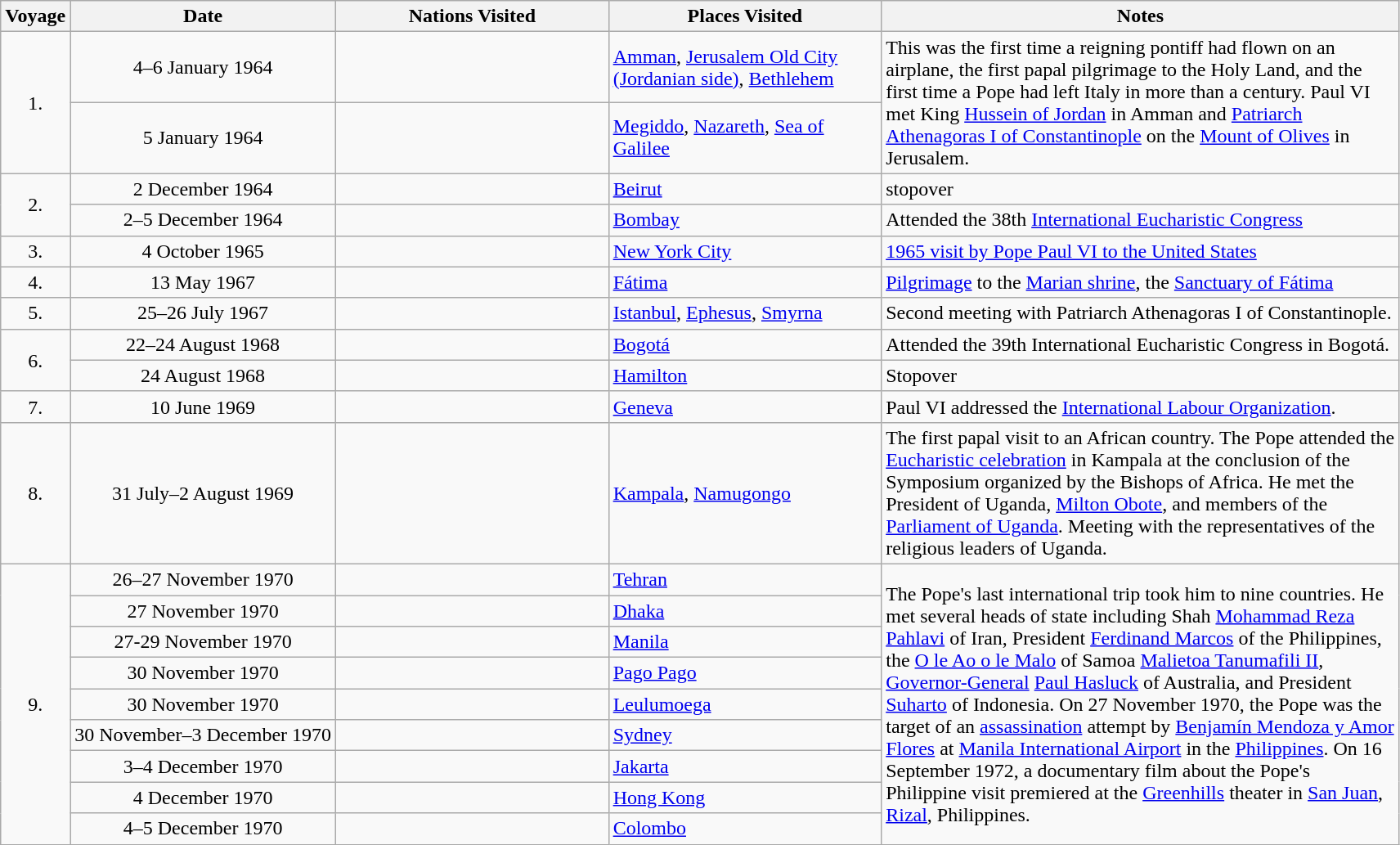<table class="wikitable" style="font-size: 100%;">
<tr>
<th>Voyage</th>
<th>Date </th>
<th width=215>Nations Visited</th>
<th width=215>Places Visited</th>
<th width=415>Notes</th>
</tr>
<tr>
<td rowspan=2 align="center">1.</td>
<td align="center">4–6 January 1964</td>
<td></td>
<td><a href='#'>Amman</a>, <a href='#'>Jerusalem Old City (Jordanian side)</a>, <a href='#'>Bethlehem</a></td>
<td rowspan="2">This was the first time a reigning pontiff had flown on an airplane, the first papal pilgrimage to the Holy Land, and the first time a Pope had left Italy in more than a century. Paul VI met King <a href='#'>Hussein of Jordan</a> in Amman and <a href='#'>Patriarch Athenagoras I of Constantinople</a> on the <a href='#'>Mount of Olives</a> in Jerusalem.</td>
</tr>
<tr>
<td align="center">5 January 1964</td>
<td></td>
<td><a href='#'>Megiddo</a>, <a href='#'>Nazareth</a>, <a href='#'>Sea of Galilee</a></td>
</tr>
<tr>
<td rowspan=2 align="center">2.</td>
<td align="center">2 December 1964</td>
<td></td>
<td><a href='#'>Beirut</a></td>
<td>stopover</td>
</tr>
<tr>
<td align="center">2–5 December 1964</td>
<td></td>
<td><a href='#'>Bombay</a></td>
<td>Attended the 38th <a href='#'>International Eucharistic Congress</a></td>
</tr>
<tr>
<td align="center">3.</td>
<td align="center">4 October 1965</td>
<td></td>
<td><a href='#'>New York City</a></td>
<td><a href='#'>1965 visit by Pope Paul VI to the United States</a></td>
</tr>
<tr>
<td align="center">4.</td>
<td align="center">13 May 1967</td>
<td></td>
<td><a href='#'>Fátima</a></td>
<td><a href='#'>Pilgrimage</a> to the <a href='#'>Marian shrine</a>, the <a href='#'>Sanctuary of Fátima</a></td>
</tr>
<tr>
<td align="center">5.</td>
<td align="center">25–26 July 1967</td>
<td></td>
<td><a href='#'>Istanbul</a>, <a href='#'>Ephesus</a>, <a href='#'>Smyrna</a></td>
<td>Second meeting with Patriarch Athenagoras I of Constantinople.</td>
</tr>
<tr>
<td rowspan=2 align="center">6.</td>
<td align="center">22–24 August 1968</td>
<td></td>
<td><a href='#'>Bogotá</a></td>
<td>Attended the 39th International Eucharistic Congress in Bogotá.</td>
</tr>
<tr>
<td align="center">24 August 1968</td>
<td></td>
<td><a href='#'>Hamilton</a></td>
<td>Stopover</td>
</tr>
<tr>
<td align="center">7.</td>
<td align="center">10 June 1969</td>
<td></td>
<td><a href='#'>Geneva</a></td>
<td>Paul VI addressed the <a href='#'>International Labour Organization</a>.</td>
</tr>
<tr>
<td align="center">8.</td>
<td align="center">31 July–2 August 1969</td>
<td></td>
<td><a href='#'>Kampala</a>, <a href='#'>Namugongo</a></td>
<td>The first papal visit to an African country. The Pope attended the <a href='#'>Eucharistic celebration</a> in Kampala at the conclusion of the Symposium organized by the Bishops of Africa. He met the President of Uganda, <a href='#'>Milton Obote</a>, and members of the <a href='#'>Parliament of Uganda</a>. Meeting with the representatives of the religious leaders of Uganda.</td>
</tr>
<tr>
<td rowspan="9" align="center">9.</td>
<td align="center">26–27 November 1970</td>
<td></td>
<td><a href='#'>Tehran</a></td>
<td rowspan="9">The Pope's last international trip took him to nine countries. He met several heads of state including Shah <a href='#'>Mohammad Reza Pahlavi</a> of Iran, President <a href='#'>Ferdinand Marcos</a> of the Philippines, the <a href='#'>O le Ao o le Malo</a> of Samoa <a href='#'>Malietoa Tanumafili II</a>, <a href='#'>Governor-General</a> <a href='#'>Paul Hasluck</a> of Australia, and President <a href='#'>Suharto</a> of Indonesia. On 27 November 1970, the Pope was the target of an <a href='#'>assassination</a> attempt by <a href='#'>Benjamín Mendoza y Amor Flores</a> at <a href='#'>Manila International Airport</a> in the <a href='#'>Philippines</a>. On 16 September 1972, a documentary film about the Pope's Philippine visit premiered at the <a href='#'>Greenhills</a> theater in <a href='#'>San Juan</a>, <a href='#'>Rizal</a>, Philippines.</td>
</tr>
<tr>
<td align="center">27 November 1970</td>
<td></td>
<td><a href='#'>Dhaka</a></td>
</tr>
<tr>
<td align="center">27-29 November 1970</td>
<td></td>
<td><a href='#'>Manila</a></td>
</tr>
<tr>
<td align="center">30 November 1970</td>
<td></td>
<td><a href='#'>Pago Pago</a></td>
</tr>
<tr>
<td align="center">30 November 1970</td>
<td></td>
<td><a href='#'>Leulumoega</a></td>
</tr>
<tr>
<td align="center">30 November–3 December 1970</td>
<td></td>
<td><a href='#'>Sydney</a></td>
</tr>
<tr>
<td align="center">3–4 December 1970</td>
<td></td>
<td><a href='#'>Jakarta</a></td>
</tr>
<tr>
<td align="center">4 December 1970</td>
<td></td>
<td><a href='#'>Hong Kong</a></td>
</tr>
<tr>
<td align="center">4–5 December 1970</td>
<td></td>
<td><a href='#'>Colombo</a></td>
</tr>
</table>
